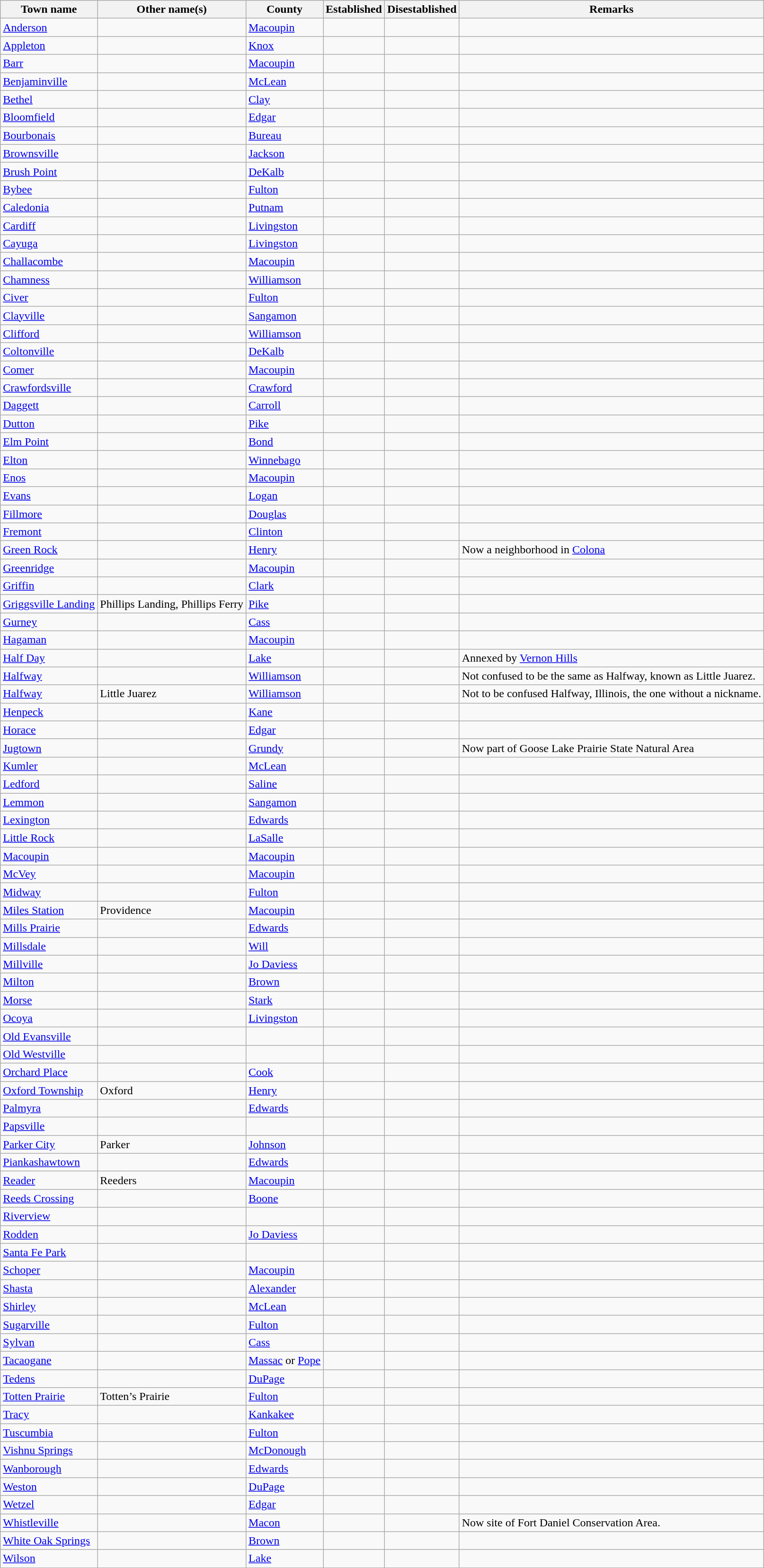<table class="wikitable sortable">
<tr>
<th width="*">Town name</th>
<th width="*">Other name(s)</th>
<th width="*">County</th>
<th width="*">Established</th>
<th width="*">Disestablished</th>
<th width="*" class="unsortable">Remarks</th>
</tr>
<tr>
<td><a href='#'>Anderson</a></td>
<td></td>
<td><a href='#'>Macoupin</a></td>
<td></td>
<td></td>
<td></td>
</tr>
<tr>
<td><a href='#'>Appleton</a></td>
<td></td>
<td><a href='#'>Knox</a></td>
<td></td>
<td></td>
<td></td>
</tr>
<tr>
<td><a href='#'>Barr</a></td>
<td></td>
<td><a href='#'>Macoupin</a></td>
<td></td>
<td></td>
<td></td>
</tr>
<tr>
<td><a href='#'>Benjaminville</a></td>
<td></td>
<td><a href='#'>McLean</a></td>
<td></td>
<td></td>
<td></td>
</tr>
<tr>
<td><a href='#'>Bethel</a></td>
<td></td>
<td><a href='#'>Clay</a></td>
<td></td>
<td></td>
<td></td>
</tr>
<tr>
<td><a href='#'>Bloomfield</a></td>
<td></td>
<td><a href='#'>Edgar</a></td>
<td></td>
<td></td>
<td></td>
</tr>
<tr>
<td><a href='#'>Bourbonais</a></td>
<td></td>
<td><a href='#'>Bureau</a></td>
<td></td>
<td></td>
<td></td>
</tr>
<tr>
<td><a href='#'>Brownsville</a></td>
<td></td>
<td><a href='#'>Jackson</a></td>
<td></td>
<td></td>
<td></td>
</tr>
<tr>
<td><a href='#'>Brush Point</a></td>
<td></td>
<td><a href='#'>DeKalb</a></td>
<td></td>
<td></td>
<td></td>
</tr>
<tr>
<td><a href='#'>Bybee</a></td>
<td></td>
<td><a href='#'>Fulton</a></td>
<td></td>
<td></td>
<td></td>
</tr>
<tr>
<td><a href='#'>Caledonia</a></td>
<td></td>
<td><a href='#'>Putnam</a></td>
<td></td>
<td></td>
<td></td>
</tr>
<tr>
<td><a href='#'>Cardiff</a></td>
<td></td>
<td><a href='#'>Livingston</a></td>
<td></td>
<td></td>
<td></td>
</tr>
<tr>
<td><a href='#'>Cayuga</a></td>
<td></td>
<td><a href='#'>Livingston</a></td>
<td></td>
<td></td>
<td></td>
</tr>
<tr>
<td><a href='#'>Challacombe</a></td>
<td></td>
<td><a href='#'>Macoupin</a></td>
<td></td>
<td></td>
<td></td>
</tr>
<tr>
<td><a href='#'>Chamness</a></td>
<td></td>
<td><a href='#'>Williamson</a></td>
<td></td>
<td></td>
<td></td>
</tr>
<tr>
<td><a href='#'>Civer</a></td>
<td></td>
<td><a href='#'>Fulton</a></td>
<td></td>
<td></td>
<td></td>
</tr>
<tr>
<td><a href='#'>Clayville</a></td>
<td></td>
<td><a href='#'>Sangamon</a></td>
<td></td>
<td></td>
<td></td>
</tr>
<tr>
<td><a href='#'>Clifford</a></td>
<td></td>
<td><a href='#'>Williamson</a></td>
<td></td>
<td></td>
<td></td>
</tr>
<tr>
<td><a href='#'>Coltonville</a></td>
<td></td>
<td><a href='#'>DeKalb</a></td>
<td></td>
<td></td>
<td></td>
</tr>
<tr>
<td><a href='#'>Comer</a></td>
<td></td>
<td><a href='#'>Macoupin</a></td>
<td></td>
<td></td>
<td></td>
</tr>
<tr>
<td><a href='#'>Crawfordsville</a></td>
<td></td>
<td><a href='#'>Crawford</a></td>
<td></td>
<td></td>
<td></td>
</tr>
<tr>
<td><a href='#'>Daggett</a></td>
<td></td>
<td><a href='#'>Carroll</a></td>
<td></td>
<td></td>
<td></td>
</tr>
<tr>
<td><a href='#'>Dutton</a></td>
<td></td>
<td><a href='#'>Pike</a></td>
<td></td>
<td></td>
<td></td>
</tr>
<tr>
<td><a href='#'>Elm Point</a></td>
<td></td>
<td><a href='#'>Bond</a></td>
<td></td>
<td></td>
<td></td>
</tr>
<tr>
<td><a href='#'>Elton</a></td>
<td></td>
<td><a href='#'>Winnebago</a></td>
<td></td>
<td></td>
<td></td>
</tr>
<tr>
<td><a href='#'>Enos</a></td>
<td></td>
<td><a href='#'>Macoupin</a></td>
<td></td>
<td></td>
<td></td>
</tr>
<tr>
<td><a href='#'>Evans</a></td>
<td></td>
<td><a href='#'>Logan</a></td>
<td></td>
<td></td>
<td></td>
</tr>
<tr>
<td><a href='#'>Fillmore</a></td>
<td></td>
<td><a href='#'>Douglas</a></td>
<td></td>
<td></td>
<td></td>
</tr>
<tr>
<td><a href='#'>Fremont</a></td>
<td></td>
<td><a href='#'>Clinton</a></td>
<td></td>
<td></td>
<td></td>
</tr>
<tr>
<td><a href='#'>Green Rock</a></td>
<td></td>
<td><a href='#'>Henry</a></td>
<td></td>
<td></td>
<td>Now a neighborhood in <a href='#'>Colona</a></td>
</tr>
<tr>
<td><a href='#'>Greenridge</a></td>
<td></td>
<td><a href='#'>Macoupin</a></td>
<td></td>
<td></td>
<td></td>
</tr>
<tr>
<td><a href='#'>Griffin</a></td>
<td></td>
<td><a href='#'>Clark</a></td>
<td></td>
<td></td>
<td></td>
</tr>
<tr>
<td><a href='#'>Griggsville Landing</a></td>
<td>Phillips Landing, Phillips Ferry</td>
<td><a href='#'>Pike</a></td>
<td></td>
<td></td>
<td></td>
</tr>
<tr>
<td><a href='#'>Gurney</a></td>
<td></td>
<td><a href='#'>Cass</a></td>
<td></td>
<td></td>
<td></td>
</tr>
<tr>
<td><a href='#'>Hagaman</a></td>
<td></td>
<td><a href='#'>Macoupin</a></td>
<td></td>
<td></td>
<td></td>
</tr>
<tr>
<td><a href='#'>Half Day</a></td>
<td></td>
<td><a href='#'>Lake</a></td>
<td></td>
<td></td>
<td>Annexed by <a href='#'>Vernon Hills</a></td>
</tr>
<tr>
<td><a href='#'>Halfway</a></td>
<td></td>
<td><a href='#'>Williamson</a></td>
<td></td>
<td></td>
<td>Not confused to be the same as Halfway, known as Little Juarez.</td>
</tr>
<tr>
<td><a href='#'>Halfway</a></td>
<td>Little Juarez</td>
<td><a href='#'>Williamson</a></td>
<td></td>
<td></td>
<td>Not to be confused Halfway, Illinois, the one without a nickname.</td>
</tr>
<tr>
<td><a href='#'>Henpeck</a></td>
<td></td>
<td><a href='#'>Kane</a></td>
<td></td>
<td></td>
<td></td>
</tr>
<tr>
<td><a href='#'>Horace</a></td>
<td></td>
<td><a href='#'>Edgar</a></td>
<td></td>
<td></td>
<td></td>
</tr>
<tr>
<td><a href='#'>Jugtown</a></td>
<td></td>
<td><a href='#'>Grundy</a></td>
<td></td>
<td></td>
<td>Now part of Goose Lake Prairie State Natural Area</td>
</tr>
<tr>
<td><a href='#'>Kumler</a></td>
<td></td>
<td><a href='#'>McLean</a></td>
<td></td>
<td></td>
<td></td>
</tr>
<tr>
<td><a href='#'>Ledford</a></td>
<td></td>
<td><a href='#'>Saline</a></td>
<td></td>
<td></td>
<td></td>
</tr>
<tr>
<td><a href='#'>Lemmon</a></td>
<td></td>
<td><a href='#'>Sangamon</a></td>
<td></td>
<td></td>
<td></td>
</tr>
<tr>
<td><a href='#'>Lexington</a></td>
<td></td>
<td><a href='#'>Edwards</a></td>
<td></td>
<td></td>
<td></td>
</tr>
<tr>
<td><a href='#'>Little Rock</a></td>
<td></td>
<td><a href='#'>LaSalle</a></td>
<td></td>
<td></td>
<td></td>
</tr>
<tr>
<td><a href='#'>Macoupin</a></td>
<td></td>
<td><a href='#'>Macoupin</a></td>
<td></td>
<td></td>
<td></td>
</tr>
<tr>
<td><a href='#'>McVey</a></td>
<td></td>
<td><a href='#'>Macoupin</a></td>
<td></td>
<td></td>
<td></td>
</tr>
<tr>
<td><a href='#'>Midway</a></td>
<td></td>
<td><a href='#'>Fulton</a></td>
<td></td>
<td></td>
<td></td>
</tr>
<tr>
<td><a href='#'>Miles Station</a></td>
<td>Providence</td>
<td><a href='#'>Macoupin</a></td>
<td></td>
<td></td>
<td></td>
</tr>
<tr>
<td><a href='#'>Mills Prairie</a></td>
<td></td>
<td><a href='#'>Edwards</a></td>
<td></td>
<td></td>
<td></td>
</tr>
<tr>
<td><a href='#'>Millsdale</a></td>
<td></td>
<td><a href='#'>Will</a></td>
<td></td>
<td></td>
<td></td>
</tr>
<tr>
<td><a href='#'>Millville</a></td>
<td></td>
<td><a href='#'>Jo Daviess</a></td>
<td></td>
<td></td>
<td></td>
</tr>
<tr>
<td><a href='#'>Milton</a></td>
<td></td>
<td><a href='#'>Brown</a></td>
<td></td>
<td></td>
<td></td>
</tr>
<tr>
<td><a href='#'>Morse</a></td>
<td></td>
<td><a href='#'>Stark</a></td>
<td></td>
<td></td>
<td></td>
</tr>
<tr>
<td><a href='#'>Ocoya</a></td>
<td></td>
<td><a href='#'>Livingston</a></td>
<td></td>
<td></td>
<td></td>
</tr>
<tr>
<td><a href='#'>Old Evansville</a></td>
<td></td>
<td></td>
<td></td>
<td></td>
<td></td>
</tr>
<tr>
<td><a href='#'>Old Westville</a></td>
<td></td>
<td></td>
<td></td>
<td></td>
<td></td>
</tr>
<tr>
<td><a href='#'>Orchard Place</a></td>
<td></td>
<td><a href='#'>Cook</a></td>
<td></td>
<td></td>
<td></td>
</tr>
<tr>
<td><a href='#'>Oxford Township</a></td>
<td>Oxford</td>
<td><a href='#'>Henry</a></td>
<td></td>
<td></td>
<td></td>
</tr>
<tr>
<td><a href='#'>Palmyra</a></td>
<td></td>
<td><a href='#'>Edwards</a></td>
<td></td>
<td></td>
<td></td>
</tr>
<tr>
<td><a href='#'>Papsville</a></td>
<td></td>
<td></td>
<td></td>
<td></td>
<td></td>
</tr>
<tr>
<td><a href='#'>Parker City</a></td>
<td>Parker</td>
<td><a href='#'>Johnson</a></td>
<td></td>
<td></td>
<td></td>
</tr>
<tr>
<td><a href='#'>Piankashawtown</a></td>
<td></td>
<td><a href='#'>Edwards</a></td>
<td></td>
<td></td>
<td></td>
</tr>
<tr>
<td><a href='#'>Reader</a></td>
<td>Reeders</td>
<td><a href='#'>Macoupin</a></td>
<td></td>
<td></td>
<td></td>
</tr>
<tr>
<td><a href='#'>Reeds Crossing</a></td>
<td></td>
<td><a href='#'>Boone</a></td>
<td></td>
<td></td>
<td></td>
</tr>
<tr>
<td><a href='#'>Riverview</a></td>
<td></td>
<td></td>
<td></td>
<td></td>
<td></td>
</tr>
<tr>
<td><a href='#'>Rodden</a></td>
<td></td>
<td><a href='#'>Jo Daviess</a></td>
<td></td>
<td></td>
<td></td>
</tr>
<tr>
<td><a href='#'>Santa Fe Park</a></td>
<td></td>
<td></td>
<td></td>
<td></td>
<td></td>
</tr>
<tr>
<td><a href='#'>Schoper</a></td>
<td></td>
<td><a href='#'>Macoupin</a></td>
<td></td>
<td></td>
<td></td>
</tr>
<tr>
<td><a href='#'>Shasta</a></td>
<td></td>
<td><a href='#'>Alexander</a></td>
<td></td>
<td></td>
<td></td>
</tr>
<tr>
<td><a href='#'>Shirley</a></td>
<td></td>
<td><a href='#'>McLean</a></td>
<td></td>
<td></td>
<td></td>
</tr>
<tr>
<td><a href='#'>Sugarville</a></td>
<td></td>
<td><a href='#'>Fulton</a></td>
<td></td>
<td></td>
<td></td>
</tr>
<tr>
<td><a href='#'>Sylvan</a></td>
<td></td>
<td><a href='#'>Cass</a></td>
<td></td>
<td></td>
<td></td>
</tr>
<tr>
<td><a href='#'>Tacaogane</a></td>
<td></td>
<td><a href='#'>Massac</a> or <a href='#'>Pope</a></td>
<td></td>
<td></td>
<td></td>
</tr>
<tr>
<td><a href='#'>Tedens</a></td>
<td></td>
<td><a href='#'>DuPage</a></td>
<td></td>
<td></td>
<td></td>
</tr>
<tr>
<td><a href='#'>Totten Prairie</a></td>
<td>Totten’s Prairie</td>
<td><a href='#'>Fulton</a></td>
<td></td>
<td></td>
<td></td>
</tr>
<tr>
<td><a href='#'>Tracy</a></td>
<td></td>
<td><a href='#'>Kankakee</a></td>
<td></td>
<td></td>
<td></td>
</tr>
<tr>
<td><a href='#'>Tuscumbia</a></td>
<td></td>
<td><a href='#'>Fulton</a></td>
<td></td>
<td></td>
<td></td>
</tr>
<tr>
<td><a href='#'>Vishnu Springs</a></td>
<td></td>
<td><a href='#'>McDonough</a></td>
<td></td>
<td></td>
<td></td>
</tr>
<tr>
<td><a href='#'>Wanborough</a></td>
<td></td>
<td><a href='#'>Edwards</a></td>
<td></td>
<td></td>
<td></td>
</tr>
<tr>
<td><a href='#'>Weston</a></td>
<td></td>
<td><a href='#'>DuPage</a></td>
<td></td>
<td></td>
<td></td>
</tr>
<tr>
<td><a href='#'>Wetzel</a></td>
<td></td>
<td><a href='#'>Edgar</a></td>
<td></td>
<td></td>
<td></td>
</tr>
<tr>
<td><a href='#'>Whistleville</a></td>
<td></td>
<td><a href='#'>Macon</a></td>
<td></td>
<td></td>
<td>Now site of Fort Daniel Conservation Area.</td>
</tr>
<tr>
<td><a href='#'>White Oak Springs</a></td>
<td></td>
<td><a href='#'>Brown</a></td>
<td></td>
<td></td>
<td></td>
</tr>
<tr>
<td><a href='#'>Wilson</a></td>
<td></td>
<td><a href='#'>Lake</a></td>
<td></td>
<td></td>
<td></td>
</tr>
</table>
